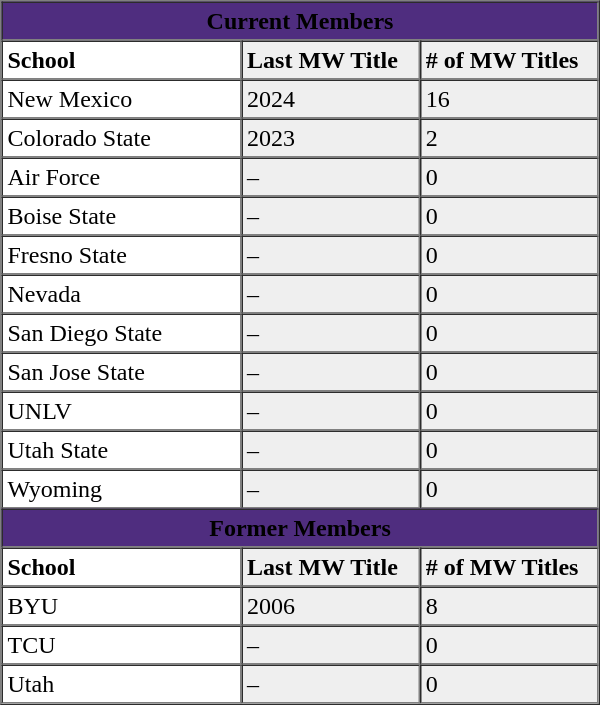<table border="1" cellpadding="3" cellspacing="0" align="right" width="400px">
<tr>
<td colspan=4 align="center" bgcolor="#4F2D7F"><span><strong>Current Members</strong></span></td>
</tr>
<tr>
<td style="background:#ffffff;" width="110"><strong>School</strong></td>
<td style="background:#efefef;" width="80"><strong>Last MW Title</strong></td>
<td style="background:#efefef;" width="80"><strong># of MW Titles</strong></td>
</tr>
<tr>
<td bgcolor="#ffffff">New Mexico</td>
<td bgcolor="#efefef">2024</td>
<td bgcolor="#efefef">16</td>
</tr>
<tr>
<td bgcolor="#ffffff">Colorado State</td>
<td bgcolor="#efefef">2023</td>
<td bgcolor="#efefef">2</td>
</tr>
<tr>
<td bgcolor="#ffffff">Air Force</td>
<td bgcolor="#efefef">–</td>
<td bgcolor="#efefef">0</td>
</tr>
<tr>
<td bgcolor="#ffffff">Boise State</td>
<td bgcolor="#efefef">–</td>
<td bgcolor="#efefef">0</td>
</tr>
<tr>
<td bgcolor="#ffffff">Fresno State</td>
<td bgcolor="#efefef">–</td>
<td bgcolor="#efefef">0</td>
</tr>
<tr>
<td bgcolor="#ffffff">Nevada</td>
<td bgcolor="#efefef">–</td>
<td bgcolor="#efefef">0</td>
</tr>
<tr>
<td bgcolor="#ffffff">San Diego State</td>
<td bgcolor="#efefef">–</td>
<td bgcolor="#efefef">0</td>
</tr>
<tr>
<td bgcolor="#ffffff">San Jose State</td>
<td bgcolor="#efefef">–</td>
<td bgcolor="#efefef">0</td>
</tr>
<tr>
<td bgcolor="#ffffff">UNLV</td>
<td bgcolor="#efefef">–</td>
<td bgcolor="#efefef">0</td>
</tr>
<tr>
<td bgcolor="#ffffff">Utah State</td>
<td bgcolor="#efefef">–</td>
<td bgcolor="#efefef">0</td>
</tr>
<tr>
<td bgcolor="#ffffff">Wyoming</td>
<td bgcolor="#efefef">–</td>
<td bgcolor="#efefef">0</td>
</tr>
<tr>
<td colspan=4 align="center" bgcolor="#4F2D7F"><span><strong>Former Members</strong></span></td>
</tr>
<tr>
<td style="background:#ffffff;" width="110"><strong>School</strong></td>
<td style="background:#efefef;" width="80"><strong>Last MW Title</strong></td>
<td style="background:#efefef;" width="80"><strong># of MW Titles</strong></td>
</tr>
<tr>
<td bgcolor="#ffffff">BYU</td>
<td bgcolor="#efefef">2006</td>
<td bgcolor="#efefef">8</td>
</tr>
<tr>
<td bgcolor="#ffffff">TCU</td>
<td bgcolor="#efefef">–</td>
<td bgcolor="#efefef">0</td>
</tr>
<tr>
<td bgcolor="#ffffff">Utah</td>
<td bgcolor="#efefef">–</td>
<td bgcolor="#efefef">0</td>
</tr>
</table>
